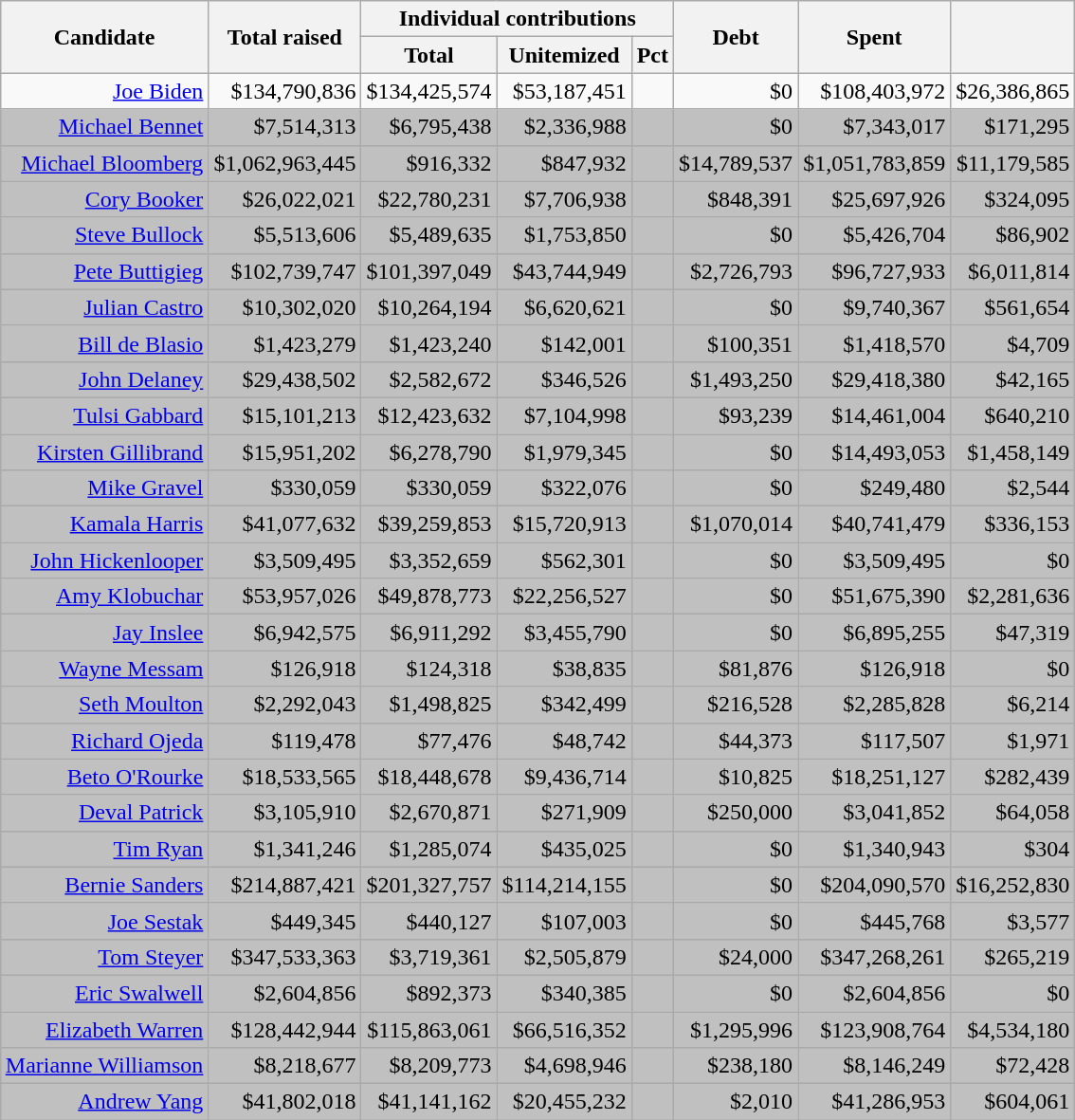<table class="wikitable sortable" style=margin:auto;text-align:right>
<tr>
<th rowspan=2>Candidate</th>
<th data-sort-type=currency rowspan=2>Total raised</th>
<th colspan=3>Individual contributions</th>
<th data-sort-type=currency rowspan=2>Debt</th>
<th data-sort-type=currency rowspan=2>Spent</th>
<th data-sort-type=currency rowspan=2></th>
</tr>
<tr>
<th data-sort-type=currency>Total</th>
<th data-sort-type=currency>Unitemized</th>
<th data-sort-type=number>Pct</th>
</tr>
<tr>
<td><a href='#'>Joe Biden</a></td>
<td>$134,790,836</td>
<td>$134,425,574</td>
<td>$53,187,451</td>
<td></td>
<td>$0</td>
<td>$108,403,972</td>
<td>$26,386,865</td>
</tr>
<tr style=background:silver>
<td><a href='#'>Michael Bennet</a></td>
<td>$7,514,313</td>
<td>$6,795,438</td>
<td>$2,336,988</td>
<td></td>
<td>$0</td>
<td>$7,343,017</td>
<td>$171,295</td>
</tr>
<tr style=background:silver>
<td><a href='#'>Michael Bloomberg</a></td>
<td>$1,062,963,445</td>
<td>$916,332</td>
<td>$847,932</td>
<td></td>
<td>$14,789,537</td>
<td>$1,051,783,859</td>
<td>$11,179,585</td>
</tr>
<tr style=background:silver>
<td><a href='#'>Cory Booker</a></td>
<td>$26,022,021</td>
<td>$22,780,231</td>
<td>$7,706,938</td>
<td></td>
<td>$848,391</td>
<td>$25,697,926</td>
<td>$324,095</td>
</tr>
<tr style=background:silver>
<td><a href='#'>Steve Bullock</a></td>
<td>$5,513,606</td>
<td>$5,489,635</td>
<td>$1,753,850</td>
<td></td>
<td>$0</td>
<td>$5,426,704</td>
<td>$86,902</td>
</tr>
<tr style=background:silver>
<td><a href='#'>Pete Buttigieg</a></td>
<td>$102,739,747</td>
<td>$101,397,049</td>
<td>$43,744,949</td>
<td></td>
<td>$2,726,793</td>
<td>$96,727,933</td>
<td>$6,011,814</td>
</tr>
<tr style=background:silver>
<td><a href='#'>Julian Castro</a></td>
<td>$10,302,020</td>
<td>$10,264,194</td>
<td>$6,620,621</td>
<td></td>
<td>$0</td>
<td>$9,740,367</td>
<td>$561,654</td>
</tr>
<tr style=background:silver>
<td><a href='#'>Bill de Blasio</a></td>
<td>$1,423,279</td>
<td>$1,423,240</td>
<td>$142,001</td>
<td></td>
<td>$100,351</td>
<td>$1,418,570</td>
<td>$4,709</td>
</tr>
<tr style=background:silver>
<td><a href='#'>John Delaney</a></td>
<td>$29,438,502</td>
<td>$2,582,672</td>
<td>$346,526</td>
<td></td>
<td>$1,493,250</td>
<td>$29,418,380</td>
<td>$42,165</td>
</tr>
<tr style=background:silver>
<td><a href='#'>Tulsi Gabbard</a></td>
<td>$15,101,213</td>
<td>$12,423,632</td>
<td>$7,104,998</td>
<td></td>
<td>$93,239</td>
<td>$14,461,004</td>
<td>$640,210</td>
</tr>
<tr style=background:silver>
<td><a href='#'>Kirsten Gillibrand</a></td>
<td>$15,951,202</td>
<td>$6,278,790</td>
<td>$1,979,345</td>
<td></td>
<td>$0</td>
<td>$14,493,053</td>
<td>$1,458,149</td>
</tr>
<tr style=background:silver>
<td><a href='#'>Mike Gravel</a></td>
<td>$330,059</td>
<td>$330,059</td>
<td>$322,076</td>
<td></td>
<td>$0</td>
<td>$249,480</td>
<td>$2,544</td>
</tr>
<tr style=background:silver>
<td><a href='#'>Kamala Harris</a></td>
<td>$41,077,632</td>
<td>$39,259,853</td>
<td>$15,720,913</td>
<td></td>
<td>$1,070,014</td>
<td>$40,741,479</td>
<td>$336,153</td>
</tr>
<tr style=background:silver>
<td><a href='#'>John Hickenlooper</a></td>
<td>$3,509,495</td>
<td>$3,352,659</td>
<td>$562,301</td>
<td></td>
<td>$0</td>
<td>$3,509,495</td>
<td>$0</td>
</tr>
<tr style=background:silver>
<td><a href='#'>Amy Klobuchar</a></td>
<td>$53,957,026</td>
<td>$49,878,773</td>
<td>$22,256,527</td>
<td></td>
<td>$0</td>
<td>$51,675,390</td>
<td>$2,281,636</td>
</tr>
<tr style=background:silver>
<td><a href='#'>Jay Inslee</a></td>
<td>$6,942,575</td>
<td>$6,911,292</td>
<td>$3,455,790</td>
<td></td>
<td>$0</td>
<td>$6,895,255</td>
<td>$47,319</td>
</tr>
<tr style=background:silver>
<td><a href='#'>Wayne Messam</a></td>
<td>$126,918</td>
<td>$124,318</td>
<td>$38,835</td>
<td></td>
<td>$81,876</td>
<td>$126,918</td>
<td>$0</td>
</tr>
<tr style=background:silver>
<td><a href='#'>Seth Moulton</a></td>
<td>$2,292,043</td>
<td>$1,498,825</td>
<td>$342,499</td>
<td></td>
<td>$216,528</td>
<td>$2,285,828</td>
<td>$6,214</td>
</tr>
<tr style=background:silver>
<td><a href='#'>Richard Ojeda</a></td>
<td>$119,478</td>
<td>$77,476</td>
<td>$48,742</td>
<td></td>
<td>$44,373</td>
<td>$117,507</td>
<td>$1,971</td>
</tr>
<tr style=background:silver>
<td><a href='#'>Beto O'Rourke</a></td>
<td>$18,533,565</td>
<td>$18,448,678</td>
<td>$9,436,714</td>
<td></td>
<td>$10,825</td>
<td>$18,251,127</td>
<td>$282,439</td>
</tr>
<tr style=background:silver>
<td><a href='#'>Deval Patrick</a></td>
<td>$3,105,910</td>
<td>$2,670,871</td>
<td>$271,909</td>
<td></td>
<td>$250,000</td>
<td>$3,041,852</td>
<td>$64,058</td>
</tr>
<tr style=background:silver>
<td><a href='#'>Tim Ryan</a></td>
<td>$1,341,246</td>
<td>$1,285,074</td>
<td>$435,025</td>
<td></td>
<td>$0</td>
<td>$1,340,943</td>
<td>$304</td>
</tr>
<tr style=background:silver>
<td><a href='#'>Bernie Sanders</a></td>
<td>$214,887,421</td>
<td>$201,327,757</td>
<td>$114,214,155</td>
<td></td>
<td>$0</td>
<td>$204,090,570</td>
<td>$16,252,830</td>
</tr>
<tr style=background:silver>
<td><a href='#'>Joe Sestak</a></td>
<td>$449,345</td>
<td>$440,127</td>
<td>$107,003</td>
<td></td>
<td>$0</td>
<td>$445,768</td>
<td>$3,577</td>
</tr>
<tr style=background:silver>
<td><a href='#'>Tom Steyer</a></td>
<td>$347,533,363</td>
<td>$3,719,361</td>
<td>$2,505,879</td>
<td></td>
<td>$24,000</td>
<td>$347,268,261</td>
<td>$265,219</td>
</tr>
<tr style=background:silver>
<td><a href='#'>Eric Swalwell</a></td>
<td>$2,604,856</td>
<td>$892,373</td>
<td>$340,385</td>
<td></td>
<td>$0</td>
<td>$2,604,856</td>
<td>$0</td>
</tr>
<tr style=background:silver>
<td><a href='#'>Elizabeth Warren</a></td>
<td>$128,442,944</td>
<td>$115,863,061</td>
<td>$66,516,352</td>
<td></td>
<td>$1,295,996</td>
<td>$123,908,764</td>
<td>$4,534,180</td>
</tr>
<tr style=background:silver>
<td><a href='#'>Marianne Williamson</a></td>
<td>$8,218,677</td>
<td>$8,209,773</td>
<td>$4,698,946</td>
<td></td>
<td>$238,180</td>
<td>$8,146,249</td>
<td>$72,428</td>
</tr>
<tr style=background:silver>
<td><a href='#'>Andrew Yang</a></td>
<td>$41,802,018</td>
<td>$41,141,162</td>
<td>$20,455,232</td>
<td></td>
<td>$2,010</td>
<td>$41,286,953</td>
<td>$604,061</td>
</tr>
<tr style=background:silver>
</tr>
</table>
